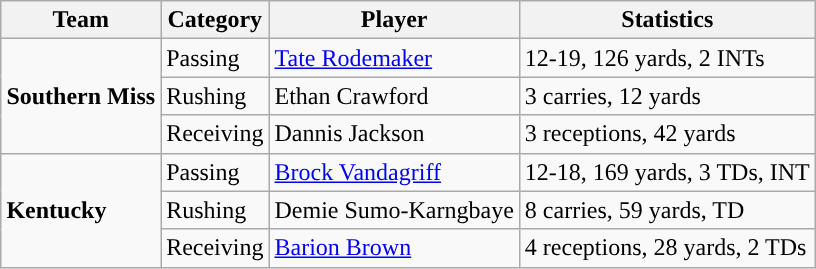<table class="wikitable" style="float: right;">
<tr>
<th>Team</th>
<th>Category</th>
<th>Player</th>
<th>Statistics</th>
</tr>
<tr>
<td rowspan=3><strong>Southern Miss</strong></td>
<td>Passing</td>
<td><a href='#'>Tate Rodemaker</a></td>
<td>12-19, 126 yards, 2 INTs</td>
</tr>
<tr>
<td>Rushing</td>
<td>Ethan Crawford</td>
<td>3 carries, 12 yards</td>
</tr>
<tr>
<td>Receiving</td>
<td>Dannis Jackson</td>
<td>3 receptions, 42 yards</td>
</tr>
<tr>
<td rowspan=3><strong>Kentucky</strong></td>
<td>Passing</td>
<td><a href='#'>Brock Vandagriff</a></td>
<td>12-18, 169 yards, 3 TDs, INT</td>
</tr>
<tr>
<td>Rushing</td>
<td>Demie Sumo-Karngbaye</td>
<td>8 carries, 59 yards, TD</td>
</tr>
<tr>
<td>Receiving</td>
<td><a href='#'>Barion Brown</a></td>
<td>4 receptions, 28 yards, 2 TDs</td>
</tr>
</table>
